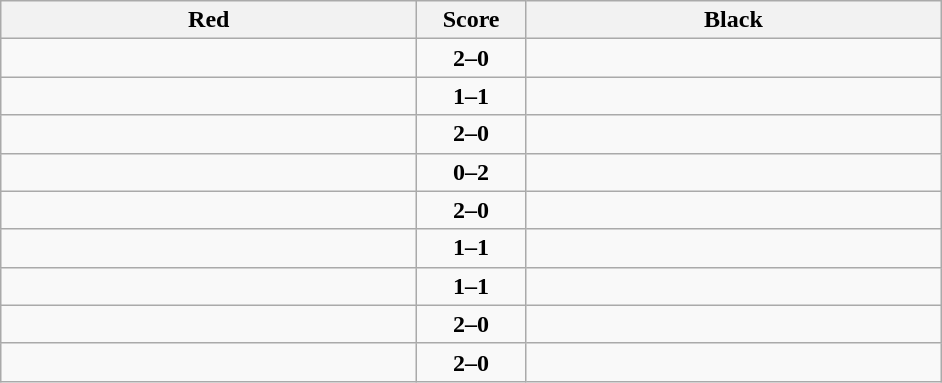<table class="wikitable" style="text-align: center;">
<tr>
<th align="right" width="270">Red</th>
<th width="65">Score</th>
<th align="left" width="270">Black</th>
</tr>
<tr>
<td align=left><strong></strong></td>
<td align=center><strong>2–0</strong></td>
<td align=left></td>
</tr>
<tr>
<td align=left></td>
<td align=center><strong>1–1</strong></td>
<td align=left></td>
</tr>
<tr>
<td align=left><strong></strong></td>
<td align=center><strong>2–0</strong></td>
<td align=left></td>
</tr>
<tr>
<td align=left></td>
<td align=center><strong>0–2</strong></td>
<td align=left><strong></strong></td>
</tr>
<tr>
<td align=left><strong></strong></td>
<td align=center><strong>2–0</strong></td>
<td align=left></td>
</tr>
<tr>
<td align=left></td>
<td align=center><strong>1–1</strong></td>
<td align=left></td>
</tr>
<tr>
<td align=left></td>
<td align=center><strong>1–1</strong></td>
<td align=left></td>
</tr>
<tr>
<td align=left><strong></strong></td>
<td align=center><strong>2–0</strong></td>
<td align=left></td>
</tr>
<tr>
<td align=left><strong></strong></td>
<td align=center><strong>2–0</strong></td>
<td align=left></td>
</tr>
</table>
